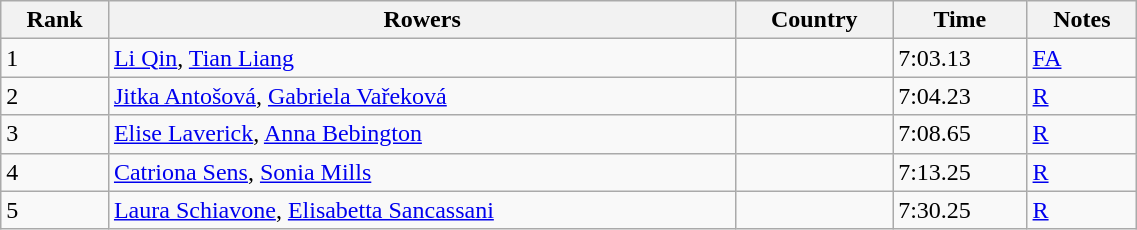<table class="wikitable sortable" width=60%>
<tr>
<th>Rank</th>
<th>Rowers</th>
<th>Country</th>
<th>Time</th>
<th>Notes</th>
</tr>
<tr>
<td>1</td>
<td><a href='#'>Li Qin</a>, <a href='#'>Tian Liang</a></td>
<td></td>
<td>7:03.13</td>
<td><a href='#'>FA</a></td>
</tr>
<tr>
<td>2</td>
<td><a href='#'>Jitka Antošová</a>, <a href='#'>Gabriela Vařeková</a></td>
<td></td>
<td>7:04.23</td>
<td><a href='#'>R</a></td>
</tr>
<tr>
<td>3</td>
<td><a href='#'>Elise Laverick</a>, <a href='#'>Anna Bebington</a></td>
<td></td>
<td>7:08.65</td>
<td><a href='#'>R</a></td>
</tr>
<tr>
<td>4</td>
<td><a href='#'>Catriona Sens</a>, <a href='#'>Sonia Mills</a></td>
<td></td>
<td>7:13.25</td>
<td><a href='#'>R</a></td>
</tr>
<tr>
<td>5</td>
<td><a href='#'>Laura Schiavone</a>, <a href='#'>Elisabetta Sancassani</a></td>
<td></td>
<td>7:30.25</td>
<td><a href='#'>R</a></td>
</tr>
</table>
